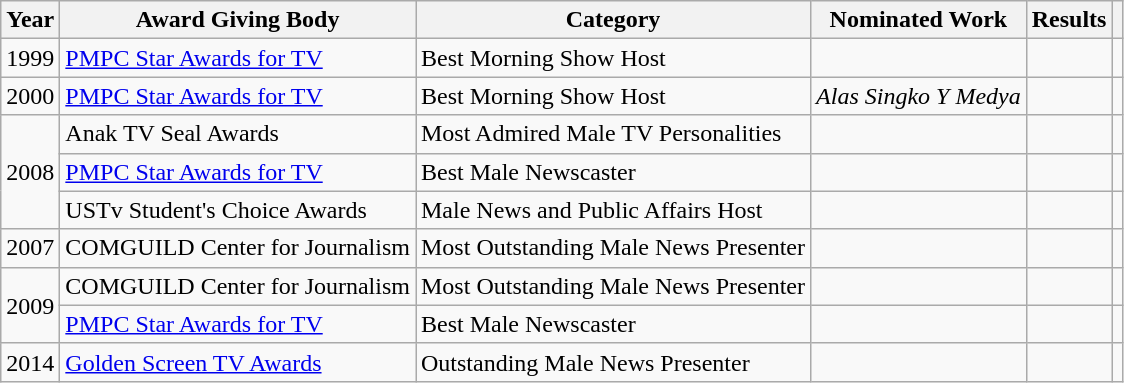<table class="wikitable">
<tr>
<th>Year</th>
<th>Award Giving Body</th>
<th>Category</th>
<th>Nominated Work</th>
<th>Results</th>
<th></th>
</tr>
<tr>
<td>1999</td>
<td><a href='#'>PMPC Star Awards for TV</a></td>
<td>Best Morning Show Host</td>
<td></td>
<td></td>
<td></td>
</tr>
<tr>
<td>2000</td>
<td><a href='#'>PMPC Star Awards for TV</a></td>
<td>Best Morning Show Host</td>
<td align=center><em>Alas Singko Y Medya</em></td>
<td></td>
<td></td>
</tr>
<tr>
<td rowspan=3>2008</td>
<td>Anak TV Seal Awards</td>
<td>Most Admired Male TV Personalities</td>
<td></td>
<td></td>
<td></td>
</tr>
<tr>
<td><a href='#'>PMPC Star Awards for TV</a></td>
<td>Best Male Newscaster</td>
<td></td>
<td></td>
<td></td>
</tr>
<tr>
<td>USTv Student's Choice Awards</td>
<td>Male News and Public Affairs Host</td>
<td></td>
<td></td>
<td></td>
</tr>
<tr>
<td>2007</td>
<td>COMGUILD Center for Journalism</td>
<td>Most Outstanding Male News Presenter</td>
<td></td>
<td></td>
<td></td>
</tr>
<tr>
<td rowspan=2>2009</td>
<td>COMGUILD Center for Journalism</td>
<td>Most Outstanding Male News Presenter</td>
<td></td>
<td></td>
<td></td>
</tr>
<tr>
<td><a href='#'>PMPC Star Awards for TV</a></td>
<td>Best Male Newscaster</td>
<td></td>
<td></td>
<td></td>
</tr>
<tr>
<td>2014</td>
<td><a href='#'>Golden Screen TV Awards</a></td>
<td>Outstanding Male News Presenter</td>
<td></td>
<td></td>
<td></td>
</tr>
</table>
